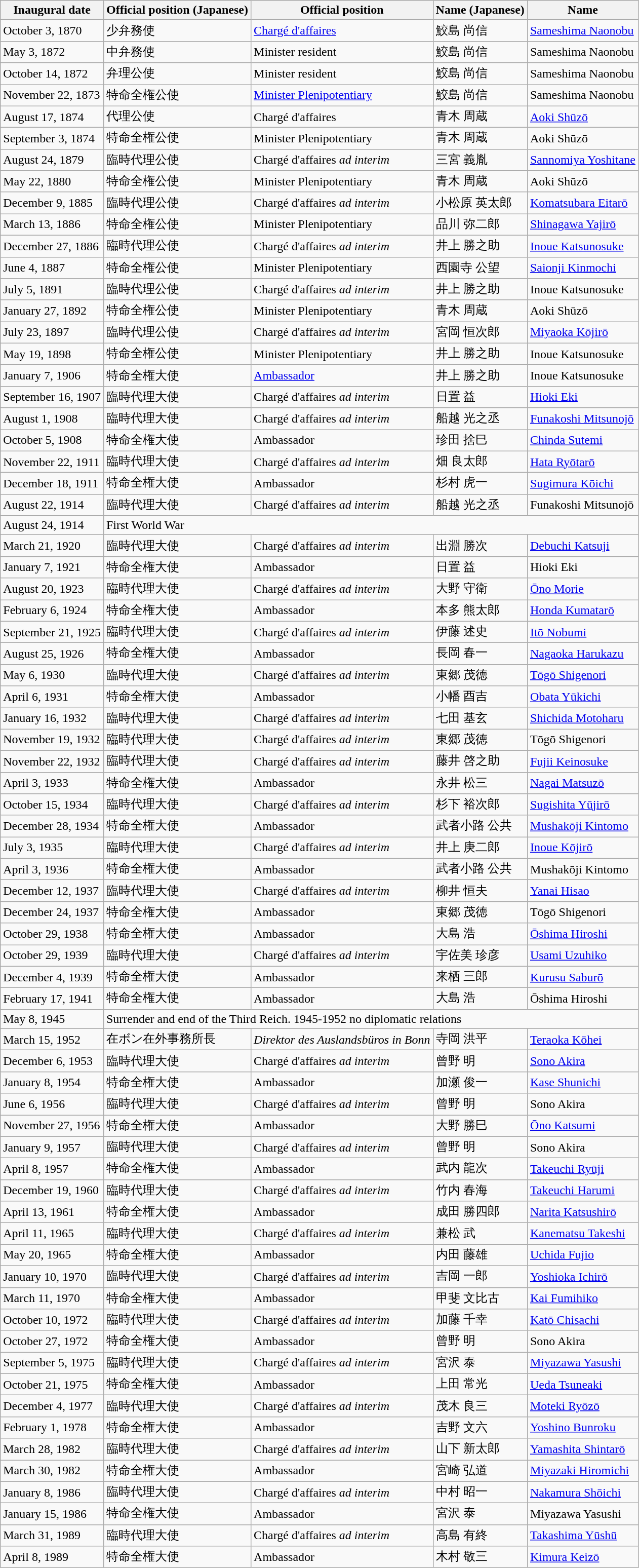<table class="wikitable">
<tr>
<th>Inaugural date</th>
<th>Official position (Japanese)</th>
<th>Official position</th>
<th>Name (Japanese)</th>
<th>Name</th>
</tr>
<tr>
<td>October 3, 1870</td>
<td>少弁務使</td>
<td><a href='#'>Chargé d'affaires</a></td>
<td>鮫島 尚信</td>
<td><a href='#'>Sameshima Naonobu</a></td>
</tr>
<tr>
<td>May 3, 1872</td>
<td>中弁務使</td>
<td>Minister resident</td>
<td>鮫島 尚信</td>
<td>Sameshima Naonobu</td>
</tr>
<tr>
<td>October 14, 1872</td>
<td>弁理公使</td>
<td>Minister resident</td>
<td>鮫島 尚信</td>
<td>Sameshima Naonobu</td>
</tr>
<tr>
<td>November 22, 1873</td>
<td>特命全権公使</td>
<td><a href='#'>Minister Plenipotentiary</a></td>
<td>鮫島 尚信</td>
<td>Sameshima Naonobu</td>
</tr>
<tr>
<td>August 17, 1874</td>
<td>代理公使</td>
<td>Chargé d'affaires</td>
<td>青木 周蔵</td>
<td><a href='#'>Aoki Shūzō</a></td>
</tr>
<tr>
<td>September 3, 1874</td>
<td>特命全権公使</td>
<td>Minister Plenipotentiary</td>
<td>青木 周蔵</td>
<td>Aoki Shūzō</td>
</tr>
<tr>
<td>August 24, 1879</td>
<td>臨時代理公使</td>
<td>Chargé d'affaires <em>ad interim</em></td>
<td>三宮 義胤</td>
<td><a href='#'>Sannomiya Yoshitane</a></td>
</tr>
<tr>
<td>May 22, 1880</td>
<td>特命全権公使</td>
<td>Minister Plenipotentiary</td>
<td>青木 周蔵</td>
<td>Aoki Shūzō</td>
</tr>
<tr>
<td>December 9, 1885</td>
<td>臨時代理公使</td>
<td>Chargé d'affaires <em>ad interim</em></td>
<td>小松原 英太郎</td>
<td><a href='#'>Komatsubara Eitarō</a></td>
</tr>
<tr>
<td>March 13, 1886</td>
<td>特命全権公使</td>
<td>Minister Plenipotentiary</td>
<td>品川 弥二郎</td>
<td><a href='#'>Shinagawa Yajirō</a></td>
</tr>
<tr>
<td>December 27, 1886</td>
<td>臨時代理公使</td>
<td>Chargé d'affaires <em>ad interim</em></td>
<td>井上 勝之助</td>
<td><a href='#'>Inoue Katsunosuke</a></td>
</tr>
<tr>
<td>June 4, 1887</td>
<td>特命全権公使</td>
<td>Minister Plenipotentiary</td>
<td>西園寺 公望</td>
<td><a href='#'>Saionji Kinmochi</a></td>
</tr>
<tr>
<td>July 5, 1891</td>
<td>臨時代理公使</td>
<td>Chargé d'affaires <em>ad interim</em></td>
<td>井上 勝之助</td>
<td>Inoue Katsunosuke</td>
</tr>
<tr>
<td>January 27, 1892</td>
<td>特命全権公使</td>
<td>Minister Plenipotentiary</td>
<td>青木 周蔵</td>
<td>Aoki Shūzō</td>
</tr>
<tr>
<td>July 23, 1897</td>
<td>臨時代理公使</td>
<td>Chargé d'affaires <em>ad interim</em></td>
<td>宮岡 恒次郎</td>
<td><a href='#'>Miyaoka Kōjirō</a></td>
</tr>
<tr>
<td>May 19, 1898</td>
<td>特命全権公使</td>
<td>Minister Plenipotentiary</td>
<td>井上 勝之助</td>
<td>Inoue Katsunosuke</td>
</tr>
<tr>
<td>January 7, 1906</td>
<td>特命全権大使</td>
<td><a href='#'>Ambassador</a></td>
<td>井上 勝之助</td>
<td>Inoue Katsunosuke</td>
</tr>
<tr>
<td>September 16, 1907</td>
<td>臨時代理大使</td>
<td>Chargé d'affaires <em>ad interim</em></td>
<td>日置 益</td>
<td><a href='#'>Hioki Eki</a></td>
</tr>
<tr>
<td>August 1, 1908</td>
<td>臨時代理大使</td>
<td>Chargé d'affaires <em>ad interim</em></td>
<td>船越 光之丞</td>
<td><a href='#'>Funakoshi Mitsunojō</a></td>
</tr>
<tr>
<td>October 5, 1908</td>
<td>特命全権大使</td>
<td>Ambassador</td>
<td>珍田 捨巳</td>
<td><a href='#'>Chinda Sutemi</a></td>
</tr>
<tr>
<td>November 22, 1911</td>
<td>臨時代理大使</td>
<td>Chargé d'affaires <em>ad interim</em></td>
<td>畑 良太郎</td>
<td><a href='#'>Hata Ryōtarō</a></td>
</tr>
<tr>
<td>December 18, 1911</td>
<td>特命全権大使</td>
<td>Ambassador</td>
<td>杉村 虎一</td>
<td><a href='#'>Sugimura Kōichi</a></td>
</tr>
<tr>
<td>August 22, 1914</td>
<td>臨時代理大使</td>
<td>Chargé d'affaires <em>ad interim</em></td>
<td>船越 光之丞</td>
<td>Funakoshi Mitsunojō</td>
</tr>
<tr>
<td>August 24, 1914</td>
<td colspan=4>First World War</td>
</tr>
<tr>
<td>March 21, 1920</td>
<td>臨時代理大使</td>
<td>Chargé d'affaires <em>ad interim</em></td>
<td>出淵 勝次</td>
<td><a href='#'>Debuchi Katsuji</a></td>
</tr>
<tr>
<td>January 7, 1921</td>
<td>特命全権大使</td>
<td>Ambassador</td>
<td>日置 益</td>
<td>Hioki Eki</td>
</tr>
<tr>
<td>August 20, 1923</td>
<td>臨時代理大使</td>
<td>Chargé d'affaires <em>ad interim</em></td>
<td>大野 守衛</td>
<td><a href='#'>Ōno Morie</a></td>
</tr>
<tr>
<td>February 6, 1924</td>
<td>特命全権大使</td>
<td>Ambassador</td>
<td>本多 熊太郎</td>
<td><a href='#'>Honda Kumatarō</a></td>
</tr>
<tr>
<td>September 21, 1925</td>
<td>臨時代理大使</td>
<td>Chargé d'affaires <em>ad interim</em></td>
<td>伊藤 述史</td>
<td><a href='#'>Itō Nobumi</a></td>
</tr>
<tr>
<td>August 25, 1926</td>
<td>特命全権大使</td>
<td>Ambassador</td>
<td>長岡 春一</td>
<td><a href='#'>Nagaoka Harukazu</a></td>
</tr>
<tr>
<td>May 6, 1930</td>
<td>臨時代理大使</td>
<td>Chargé d'affaires <em>ad interim</em></td>
<td>東郷 茂徳</td>
<td><a href='#'>Tōgō Shigenori</a></td>
</tr>
<tr>
<td>April 6, 1931</td>
<td>特命全権大使</td>
<td>Ambassador</td>
<td>小幡 酉吉</td>
<td><a href='#'>Obata Yūkichi</a></td>
</tr>
<tr>
<td>January 16, 1932</td>
<td>臨時代理大使</td>
<td>Chargé d'affaires <em>ad interim</em></td>
<td>七田 基玄</td>
<td><a href='#'>Shichida Motoharu</a></td>
</tr>
<tr>
<td>November 19, 1932</td>
<td>臨時代理大使</td>
<td>Chargé d'affaires <em>ad interim</em></td>
<td>東郷 茂徳</td>
<td>Tōgō Shigenori</td>
</tr>
<tr>
<td>November 22, 1932</td>
<td>臨時代理大使</td>
<td>Chargé d'affaires <em>ad interim</em></td>
<td>藤井 啓之助</td>
<td><a href='#'>Fujii Keinosuke</a></td>
</tr>
<tr>
<td>April 3, 1933</td>
<td>特命全権大使</td>
<td>Ambassador</td>
<td>永井 松三</td>
<td><a href='#'>Nagai Matsuzō</a></td>
</tr>
<tr>
<td>October 15, 1934</td>
<td>臨時代理大使</td>
<td>Chargé d'affaires <em>ad interim</em></td>
<td>杉下 裕次郎</td>
<td><a href='#'>Sugishita Yūjirō</a></td>
</tr>
<tr>
<td>December 28, 1934</td>
<td>特命全権大使</td>
<td>Ambassador</td>
<td>武者小路 公共</td>
<td><a href='#'>Mushakōji Kintomo</a></td>
</tr>
<tr>
<td>July 3, 1935</td>
<td>臨時代理大使</td>
<td>Chargé d'affaires <em>ad interim</em></td>
<td>井上 庚二郎</td>
<td><a href='#'>Inoue Kōjirō</a></td>
</tr>
<tr>
<td>April 3, 1936</td>
<td>特命全権大使</td>
<td>Ambassador</td>
<td>武者小路 公共</td>
<td>Mushakōji Kintomo</td>
</tr>
<tr>
<td>December 12, 1937</td>
<td>臨時代理大使</td>
<td>Chargé d'affaires <em>ad interim</em></td>
<td>柳井 恒夫</td>
<td><a href='#'>Yanai Hisao</a></td>
</tr>
<tr>
<td>December 24, 1937</td>
<td>特命全権大使</td>
<td>Ambassador</td>
<td>東郷 茂徳</td>
<td>Tōgō Shigenori</td>
</tr>
<tr>
<td>October 29, 1938</td>
<td>特命全権大使</td>
<td>Ambassador</td>
<td>大島 浩</td>
<td><a href='#'>Ōshima Hiroshi</a></td>
</tr>
<tr>
<td>October 29, 1939</td>
<td>臨時代理大使</td>
<td>Chargé d'affaires <em>ad interim</em></td>
<td>宇佐美 珍彦</td>
<td><a href='#'>Usami Uzuhiko</a></td>
</tr>
<tr>
<td>December 4, 1939</td>
<td>特命全権大使</td>
<td>Ambassador</td>
<td>来栖 三郎</td>
<td><a href='#'>Kurusu Saburō</a></td>
</tr>
<tr>
<td>February 17, 1941</td>
<td>特命全権大使</td>
<td>Ambassador</td>
<td>大島 浩</td>
<td>Ōshima Hiroshi</td>
</tr>
<tr>
<td>May 8, 1945</td>
<td colspan=4>Surrender and end of the Third Reich. 1945-1952 no diplomatic relations</td>
</tr>
<tr>
<td>March 15, 1952</td>
<td>在ボン在外事務所長</td>
<td><em>Direktor des Auslandsbüros in Bonn</em></td>
<td>寺岡 洪平</td>
<td><a href='#'>Teraoka Kōhei</a></td>
</tr>
<tr>
<td>December 6, 1953</td>
<td>臨時代理大使</td>
<td>Chargé d'affaires <em>ad interim</em></td>
<td>曾野 明</td>
<td><a href='#'>Sono Akira</a></td>
</tr>
<tr>
<td>January 8, 1954</td>
<td>特命全権大使</td>
<td>Ambassador</td>
<td>加瀬 俊一</td>
<td><a href='#'>Kase Shunichi</a></td>
</tr>
<tr>
<td>June 6, 1956</td>
<td>臨時代理大使</td>
<td>Chargé d'affaires <em>ad interim</em></td>
<td>曾野 明</td>
<td>Sono Akira</td>
</tr>
<tr>
<td>November 27, 1956</td>
<td>特命全権大使</td>
<td>Ambassador</td>
<td>大野 勝巳</td>
<td><a href='#'>Ōno Katsumi</a></td>
</tr>
<tr>
<td>January 9, 1957</td>
<td>臨時代理大使</td>
<td>Chargé d'affaires <em>ad interim</em></td>
<td>曾野 明</td>
<td>Sono Akira</td>
</tr>
<tr>
<td>April 8, 1957</td>
<td>特命全権大使</td>
<td>Ambassador</td>
<td>武内 龍次</td>
<td><a href='#'>Takeuchi Ryūji</a></td>
</tr>
<tr>
<td>December 19, 1960</td>
<td>臨時代理大使</td>
<td>Chargé d'affaires <em>ad interim</em></td>
<td>竹内 春海</td>
<td><a href='#'>Takeuchi Harumi</a></td>
</tr>
<tr>
<td>April 13, 1961</td>
<td>特命全権大使</td>
<td>Ambassador</td>
<td>成田 勝四郎</td>
<td><a href='#'>Narita Katsushirō</a></td>
</tr>
<tr>
<td>April 11, 1965</td>
<td>臨時代理大使</td>
<td>Chargé d'affaires <em>ad interim</em></td>
<td>兼松 武</td>
<td><a href='#'>Kanematsu Takeshi</a></td>
</tr>
<tr>
<td>May 20, 1965</td>
<td>特命全権大使</td>
<td>Ambassador</td>
<td>内田 藤雄</td>
<td><a href='#'>Uchida Fujio</a></td>
</tr>
<tr>
<td>January 10, 1970</td>
<td>臨時代理大使</td>
<td>Chargé d'affaires <em>ad interim</em></td>
<td>吉岡 一郎</td>
<td><a href='#'>Yoshioka Ichirō</a></td>
</tr>
<tr>
<td>March 11, 1970</td>
<td>特命全権大使</td>
<td>Ambassador</td>
<td>甲斐 文比古</td>
<td><a href='#'>Kai Fumihiko</a></td>
</tr>
<tr>
<td>October 10, 1972</td>
<td>臨時代理大使</td>
<td>Chargé d'affaires <em>ad interim</em></td>
<td>加藤 千幸</td>
<td><a href='#'>Katō Chisachi</a></td>
</tr>
<tr>
<td>October 27, 1972</td>
<td>特命全権大使</td>
<td>Ambassador</td>
<td>曾野 明</td>
<td>Sono Akira</td>
</tr>
<tr>
<td>September 5, 1975</td>
<td>臨時代理大使</td>
<td>Chargé d'affaires <em>ad interim</em></td>
<td>宮沢 泰</td>
<td><a href='#'>Miyazawa Yasushi</a></td>
</tr>
<tr>
<td>October 21, 1975</td>
<td>特命全権大使</td>
<td>Ambassador</td>
<td>上田 常光</td>
<td><a href='#'>Ueda Tsuneaki</a></td>
</tr>
<tr>
<td>December 4, 1977</td>
<td>臨時代理大使</td>
<td>Chargé d'affaires <em>ad interim</em></td>
<td>茂木 良三</td>
<td><a href='#'>Moteki Ryōzō</a></td>
</tr>
<tr>
<td>February 1, 1978</td>
<td>特命全権大使</td>
<td>Ambassador</td>
<td>吉野 文六</td>
<td><a href='#'>Yoshino Bunroku</a></td>
</tr>
<tr>
<td>March 28, 1982</td>
<td>臨時代理大使</td>
<td>Chargé d'affaires <em>ad interim</em></td>
<td>山下 新太郎</td>
<td><a href='#'>Yamashita Shintarō</a></td>
</tr>
<tr>
<td>March 30, 1982</td>
<td>特命全権大使</td>
<td>Ambassador</td>
<td>宮崎 弘道</td>
<td><a href='#'>Miyazaki Hiromichi</a></td>
</tr>
<tr>
<td>January 8, 1986</td>
<td>臨時代理大使</td>
<td>Chargé d'affaires <em>ad interim</em></td>
<td>中村 昭一</td>
<td><a href='#'>Nakamura Shōichi</a></td>
</tr>
<tr>
<td>January 15, 1986</td>
<td>特命全権大使</td>
<td>Ambassador</td>
<td>宮沢 泰</td>
<td>Miyazawa Yasushi</td>
</tr>
<tr>
<td>March 31, 1989</td>
<td>臨時代理大使</td>
<td>Chargé d'affaires <em>ad interim</em></td>
<td>高島 有終</td>
<td><a href='#'>Takashima Yūshū</a></td>
</tr>
<tr>
<td>April 8, 1989</td>
<td>特命全権大使</td>
<td>Ambassador</td>
<td>木村 敬三</td>
<td><a href='#'>Kimura Keizō</a></td>
</tr>
</table>
